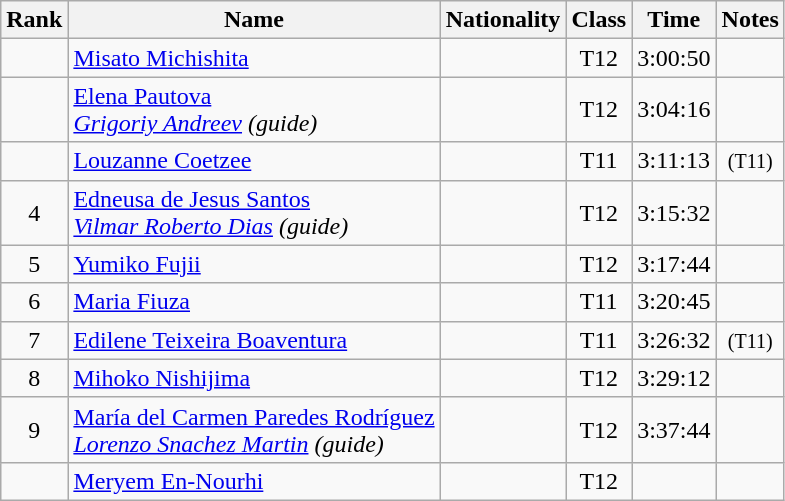<table class="wikitable sortable" style="text-align:center">
<tr>
<th>Rank</th>
<th>Name</th>
<th>Nationality</th>
<th>Class</th>
<th>Time</th>
<th>Notes</th>
</tr>
<tr>
<td></td>
<td align="left"><a href='#'>Misato Michishita</a></td>
<td align="left"></td>
<td>T12</td>
<td>3:00:50</td>
<td></td>
</tr>
<tr>
<td></td>
<td align="left"><a href='#'>Elena Pautova</a><br><em><a href='#'>Grigoriy Andreev</a> (guide)</em></td>
<td align="left"></td>
<td>T12</td>
<td>3:04:16</td>
<td></td>
</tr>
<tr>
<td></td>
<td align="left"><a href='#'>Louzanne Coetzee</a></td>
<td align="left"></td>
<td>T11</td>
<td>3:11:13</td>
<td><strong></strong> <small>(T11)</small></td>
</tr>
<tr>
<td>4</td>
<td align="left"><a href='#'>Edneusa de Jesus Santos</a><br><em><a href='#'>Vilmar Roberto Dias</a> (guide)</em></td>
<td align="left"></td>
<td>T12</td>
<td>3:15:32</td>
<td></td>
</tr>
<tr>
<td>5</td>
<td align="left"><a href='#'>Yumiko Fujii</a></td>
<td align="left"></td>
<td>T12</td>
<td>3:17:44</td>
<td></td>
</tr>
<tr>
<td>6</td>
<td align="left"><a href='#'>Maria Fiuza</a></td>
<td align="left"></td>
<td>T11</td>
<td>3:20:45</td>
<td></td>
</tr>
<tr>
<td>7</td>
<td align="left"><a href='#'>Edilene Teixeira Boaventura</a></td>
<td align="left"></td>
<td>T11</td>
<td>3:26:32</td>
<td> <small>(T11)</small></td>
</tr>
<tr>
<td>8</td>
<td align="left"><a href='#'>Mihoko Nishijima</a></td>
<td align="left"></td>
<td>T12</td>
<td>3:29:12</td>
<td></td>
</tr>
<tr>
<td>9</td>
<td align="left"><a href='#'>María del Carmen Paredes Rodríguez</a><br><em><a href='#'>Lorenzo Snachez Martin</a> (guide)</em></td>
<td align="left"></td>
<td>T12</td>
<td>3:37:44</td>
<td></td>
</tr>
<tr>
<td></td>
<td align="left"><a href='#'>Meryem En-Nourhi</a></td>
<td align="left"></td>
<td>T12</td>
<td></td>
<td></td>
</tr>
</table>
